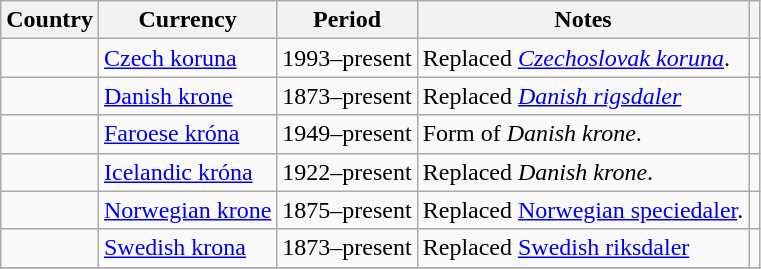<table class="wikitable sortable">
<tr>
<th>Country</th>
<th>Currency</th>
<th>Period</th>
<th>Notes</th>
<th></th>
</tr>
<tr>
<td></td>
<td><a href='#'>Czech koruna</a></td>
<td>1993–present</td>
<td>Replaced <em><a href='#'>Czechoslovak koruna</a></em>.</td>
<td></td>
</tr>
<tr>
<td></td>
<td><a href='#'>Danish krone</a></td>
<td>1873–present</td>
<td>Replaced <em><a href='#'>Danish rigsdaler</a></em></td>
<td></td>
</tr>
<tr>
<td></td>
<td><a href='#'>Faroese króna</a></td>
<td>1949–present</td>
<td>Form of <em>Danish krone</em>.</td>
<td></td>
</tr>
<tr>
<td></td>
<td><a href='#'>Icelandic króna</a></td>
<td>1922–present</td>
<td>Replaced <em>Danish krone</em>.</td>
<td></td>
</tr>
<tr>
<td></td>
<td><a href='#'>Norwegian krone</a></td>
<td>1875–present</td>
<td>Replaced <a href='#'>Norwegian speciedaler</a>.</td>
<td></td>
</tr>
<tr>
<td></td>
<td><a href='#'>Swedish krona</a></td>
<td>1873–present</td>
<td>Replaced <a href='#'>Swedish riksdaler</a></td>
<td></td>
</tr>
<tr>
</tr>
</table>
